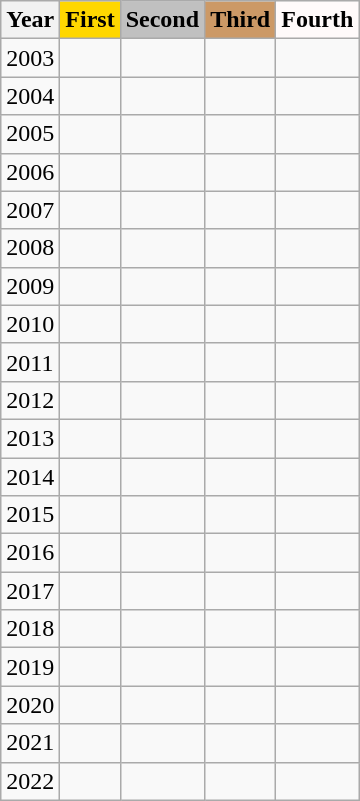<table class="wikitable">
<tr>
<th>Year</th>
<th style="background-color:gold;">First</th>
<th style="background-color:silver;">Second</th>
<th style="background-color:#c96;">Third</th>
<th style="background-color:snow;">Fourth</th>
</tr>
<tr>
<td>2003</td>
<td></td>
<td></td>
<td></td>
<td></td>
</tr>
<tr>
<td>2004</td>
<td></td>
<td></td>
<td></td>
<td></td>
</tr>
<tr>
<td>2005</td>
<td></td>
<td></td>
<td></td>
<td></td>
</tr>
<tr>
<td>2006</td>
<td></td>
<td></td>
<td></td>
<td></td>
</tr>
<tr>
<td>2007</td>
<td></td>
<td></td>
<td></td>
<td></td>
</tr>
<tr>
<td>2008</td>
<td></td>
<td></td>
<td></td>
<td></td>
</tr>
<tr>
<td>2009</td>
<td></td>
<td></td>
<td></td>
<td></td>
</tr>
<tr>
<td>2010</td>
<td></td>
<td></td>
<td></td>
<td></td>
</tr>
<tr>
<td>2011</td>
<td></td>
<td></td>
<td></td>
<td></td>
</tr>
<tr>
<td>2012</td>
<td></td>
<td></td>
<td></td>
<td></td>
</tr>
<tr>
<td>2013</td>
<td></td>
<td></td>
<td></td>
<td> </td>
</tr>
<tr>
<td>2014</td>
<td></td>
<td></td>
<td></td>
<td></td>
</tr>
<tr>
<td>2015</td>
<td></td>
<td></td>
<td></td>
<td></td>
</tr>
<tr>
<td>2016</td>
<td></td>
<td></td>
<td></td>
<td> </td>
</tr>
<tr>
<td>2017</td>
<td></td>
<td></td>
<td></td>
<td></td>
</tr>
<tr>
<td>2018</td>
<td></td>
<td></td>
<td></td>
<td></td>
</tr>
<tr>
<td>2019</td>
<td></td>
<td></td>
<td></td>
<td></td>
</tr>
<tr>
<td>2020</td>
<td></td>
<td></td>
<td></td>
<td></td>
</tr>
<tr>
<td>2021</td>
<td></td>
<td></td>
<td></td>
<td></td>
</tr>
<tr>
<td>2022</td>
<td></td>
<td></td>
<td></td>
<td></td>
</tr>
</table>
